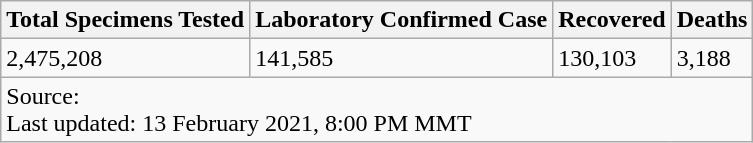<table class="wikitable">
<tr>
<th>Total Specimens Tested</th>
<th>Laboratory Confirmed Case</th>
<th>Recovered</th>
<th>Deaths</th>
</tr>
<tr>
<td>2,475,208</td>
<td>141,585</td>
<td>130,103</td>
<td>3,188</td>
</tr>
<tr>
<td colspan="8">Source: <br> Last updated: 13 February 2021, 8:00 PM MMT</td>
</tr>
</table>
